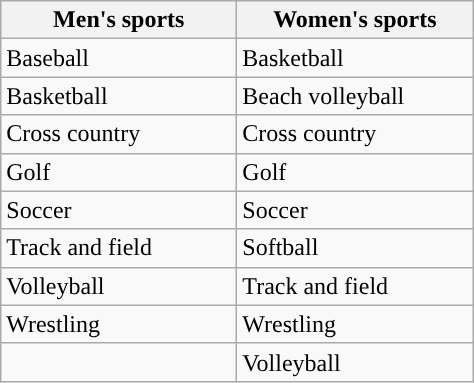<table class="wikitable"; style= "text-align: ">
<tr>
<th width=150px>Men's sports</th>
<th width=150px>Women's sports</th>
</tr>
<tr>
<td>Baseball</td>
<td>Basketball</td>
</tr>
<tr>
<td>Basketball</td>
<td>Beach volleyball</td>
</tr>
<tr>
<td>Cross country</td>
<td>Cross country</td>
</tr>
<tr>
<td>Golf</td>
<td>Golf</td>
</tr>
<tr>
<td>Soccer</td>
<td>Soccer</td>
</tr>
<tr>
<td>Track and field</td>
<td>Softball</td>
</tr>
<tr>
<td>Volleyball</td>
<td>Track and field</td>
</tr>
<tr>
<td>Wrestling</td>
<td>Wrestling</td>
</tr>
<tr>
<td></td>
<td>Volleyball</td>
</tr>
</table>
